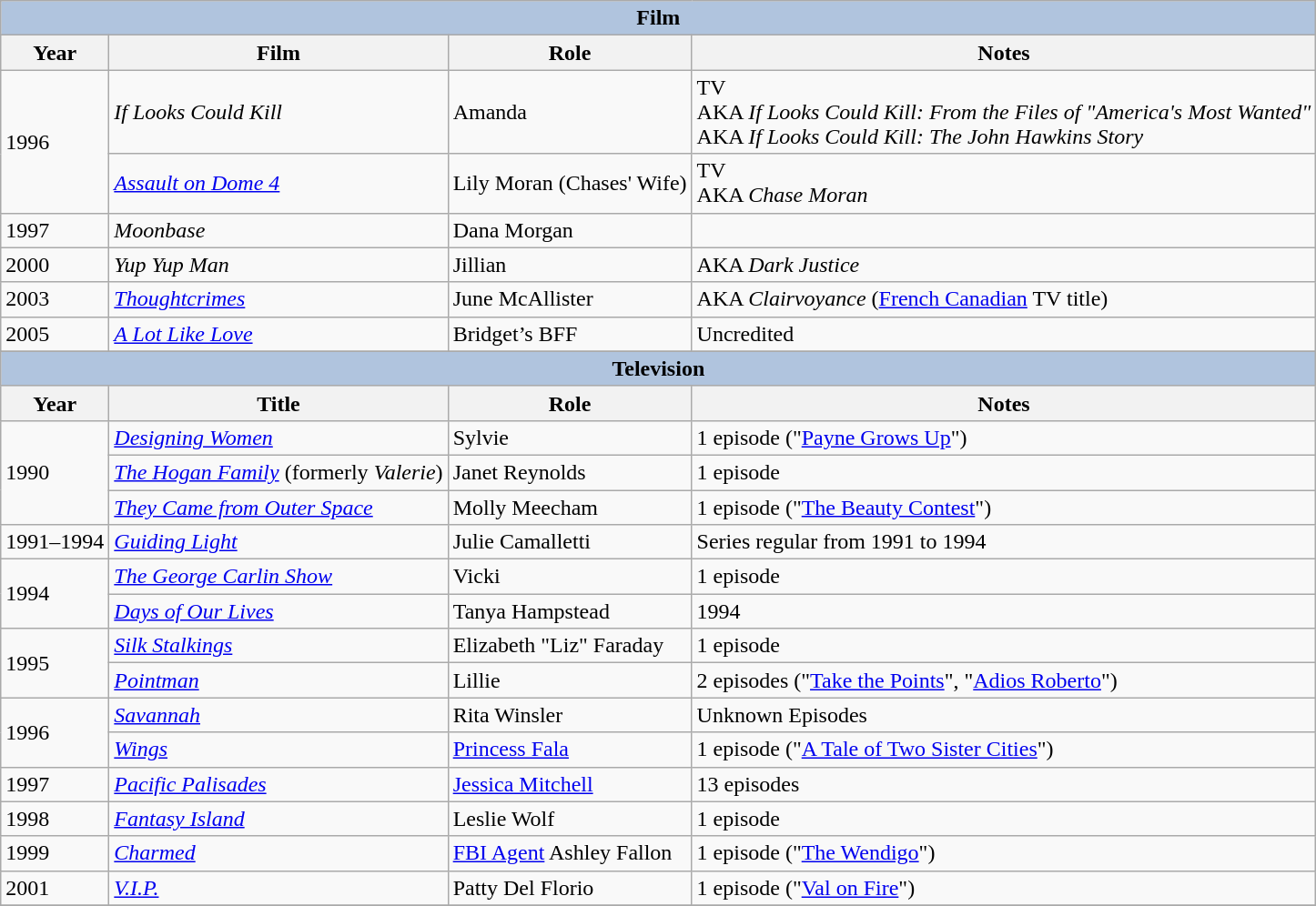<table class="wikitable" style="font-size: 100%;">
<tr>
<th colspan="4" style="background: LightSteelBlue;">Film</th>
</tr>
<tr>
<th>Year</th>
<th>Film</th>
<th>Role</th>
<th>Notes</th>
</tr>
<tr>
<td rowspan="2">1996</td>
<td><em>If Looks Could Kill</em></td>
<td>Amanda</td>
<td>TV<br> AKA <em>If Looks Could Kill: From the Files of "America's Most Wanted"</em><br> AKA <em>If Looks Could Kill: The John Hawkins Story</em></td>
</tr>
<tr>
<td><em><a href='#'>Assault on Dome 4</a></em></td>
<td>Lily Moran (Chases' Wife)</td>
<td>TV<br> AKA <em>Chase Moran</em></td>
</tr>
<tr>
<td>1997</td>
<td><em>Moonbase</em></td>
<td>Dana Morgan</td>
<td></td>
</tr>
<tr>
<td>2000</td>
<td><em>Yup Yup Man</em></td>
<td>Jillian</td>
<td>AKA <em>Dark Justice</em></td>
</tr>
<tr>
<td>2003</td>
<td><em><a href='#'>Thoughtcrimes</a></em></td>
<td>June McAllister</td>
<td>AKA <em>Clairvoyance</em> (<a href='#'>French Canadian</a> TV title)</td>
</tr>
<tr>
<td>2005</td>
<td><em><a href='#'>A Lot Like Love</a></em></td>
<td>Bridget’s BFF</td>
<td>Uncredited</td>
</tr>
<tr>
</tr>
<tr>
<th colspan="4" style="background: LightSteelBlue;">Television</th>
</tr>
<tr>
<th>Year</th>
<th>Title</th>
<th>Role</th>
<th>Notes</th>
</tr>
<tr>
<td rowspan="3">1990</td>
<td><em><a href='#'>Designing Women</a></em></td>
<td>Sylvie</td>
<td>1 episode ("<a href='#'>Payne Grows Up</a>")</td>
</tr>
<tr>
<td><em><a href='#'>The Hogan Family</a></em> (formerly <em>Valerie</em>)</td>
<td>Janet Reynolds</td>
<td>1 episode</td>
</tr>
<tr>
<td><em><a href='#'>They Came from Outer Space</a></em></td>
<td>Molly Meecham</td>
<td>1 episode ("<a href='#'>The Beauty Contest</a>")</td>
</tr>
<tr>
<td>1991–1994</td>
<td><em><a href='#'>Guiding Light</a></em></td>
<td>Julie Camalletti</td>
<td>Series regular from 1991 to 1994</td>
</tr>
<tr>
<td rowspan="2">1994</td>
<td><em><a href='#'>The George Carlin Show</a></em></td>
<td>Vicki</td>
<td>1 episode</td>
</tr>
<tr>
<td><em><a href='#'>Days of Our Lives</a></em></td>
<td>Tanya Hampstead</td>
<td>1994</td>
</tr>
<tr>
<td rowspan="2">1995</td>
<td><em><a href='#'>Silk Stalkings</a></em></td>
<td>Elizabeth "Liz" Faraday</td>
<td>1 episode</td>
</tr>
<tr>
<td><em><a href='#'>Pointman</a></em></td>
<td>Lillie</td>
<td>2 episodes ("<a href='#'>Take the Points</a>", "<a href='#'>Adios Roberto</a>")</td>
</tr>
<tr>
<td rowspan="2">1996</td>
<td><em><a href='#'>Savannah</a></em></td>
<td>Rita Winsler</td>
<td>Unknown Episodes</td>
</tr>
<tr>
<td><em><a href='#'>Wings</a></em></td>
<td><a href='#'>Princess Fala</a></td>
<td>1 episode ("<a href='#'>A Tale of Two Sister Cities</a>")</td>
</tr>
<tr>
<td>1997</td>
<td><em><a href='#'>Pacific Palisades</a></em></td>
<td><a href='#'>Jessica Mitchell</a></td>
<td>13 episodes</td>
</tr>
<tr>
<td>1998</td>
<td><em><a href='#'>Fantasy Island</a></em></td>
<td>Leslie Wolf</td>
<td>1 episode</td>
</tr>
<tr>
<td>1999</td>
<td><em><a href='#'>Charmed</a></em></td>
<td><a href='#'>FBI Agent</a> Ashley Fallon</td>
<td>1 episode ("<a href='#'>The Wendigo</a>")</td>
</tr>
<tr>
<td>2001</td>
<td><em><a href='#'>V.I.P.</a></em></td>
<td>Patty Del Florio</td>
<td>1 episode ("<a href='#'>Val on Fire</a>")</td>
</tr>
<tr>
</tr>
</table>
